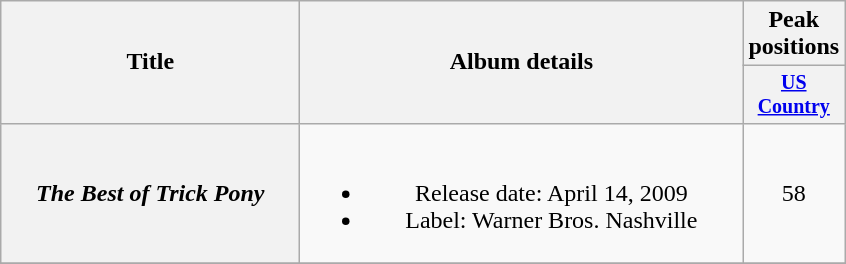<table class="wikitable plainrowheaders" style="text-align:center;">
<tr>
<th rowspan="2" style="width:12em;">Title</th>
<th rowspan="2" style="width:18em;">Album details</th>
<th colspan="1">Peak positions</th>
</tr>
<tr style="font-size:smaller;">
<th width="60"><a href='#'>US Country</a><br></th>
</tr>
<tr>
<th scope="row"><em>The Best of Trick Pony</em></th>
<td><br><ul><li>Release date: April 14, 2009</li><li>Label: Warner Bros. Nashville</li></ul></td>
<td>58</td>
</tr>
<tr>
</tr>
</table>
